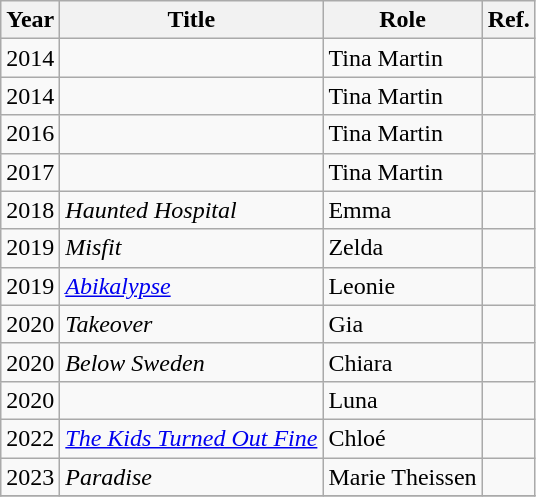<table class="wikitable sortable">
<tr>
<th>Year</th>
<th>Title</th>
<th>Role</th>
<th>Ref.</th>
</tr>
<tr>
<td>2014</td>
<td><em></em></td>
<td>Tina Martin</td>
<td></td>
</tr>
<tr>
<td>2014</td>
<td><em></em></td>
<td>Tina Martin</td>
<td></td>
</tr>
<tr>
<td>2016</td>
<td><em></em></td>
<td>Tina Martin</td>
<td></td>
</tr>
<tr>
<td>2017</td>
<td><em></em></td>
<td>Tina Martin</td>
<td></td>
</tr>
<tr>
<td>2018</td>
<td><em>Haunted Hospital</em></td>
<td>Emma</td>
<td></td>
</tr>
<tr>
<td>2019</td>
<td><em>Misfit</em></td>
<td>Zelda</td>
<td></td>
</tr>
<tr>
<td>2019</td>
<td><em><a href='#'>Abikalypse</a></em></td>
<td>Leonie</td>
<td></td>
</tr>
<tr>
<td>2020</td>
<td><em>Takeover</em></td>
<td>Gia</td>
<td></td>
</tr>
<tr>
<td>2020</td>
<td><em>Below Sweden</em></td>
<td>Chiara</td>
<td></td>
</tr>
<tr>
<td>2020</td>
<td><em></em></td>
<td>Luna</td>
<td></td>
</tr>
<tr>
<td>2022</td>
<td><em><a href='#'>The Kids Turned Out Fine</a></em></td>
<td>Chloé</td>
<td></td>
</tr>
<tr>
<td>2023</td>
<td><em>Paradise</em></td>
<td>Marie Theissen</td>
<td></td>
</tr>
<tr>
</tr>
</table>
